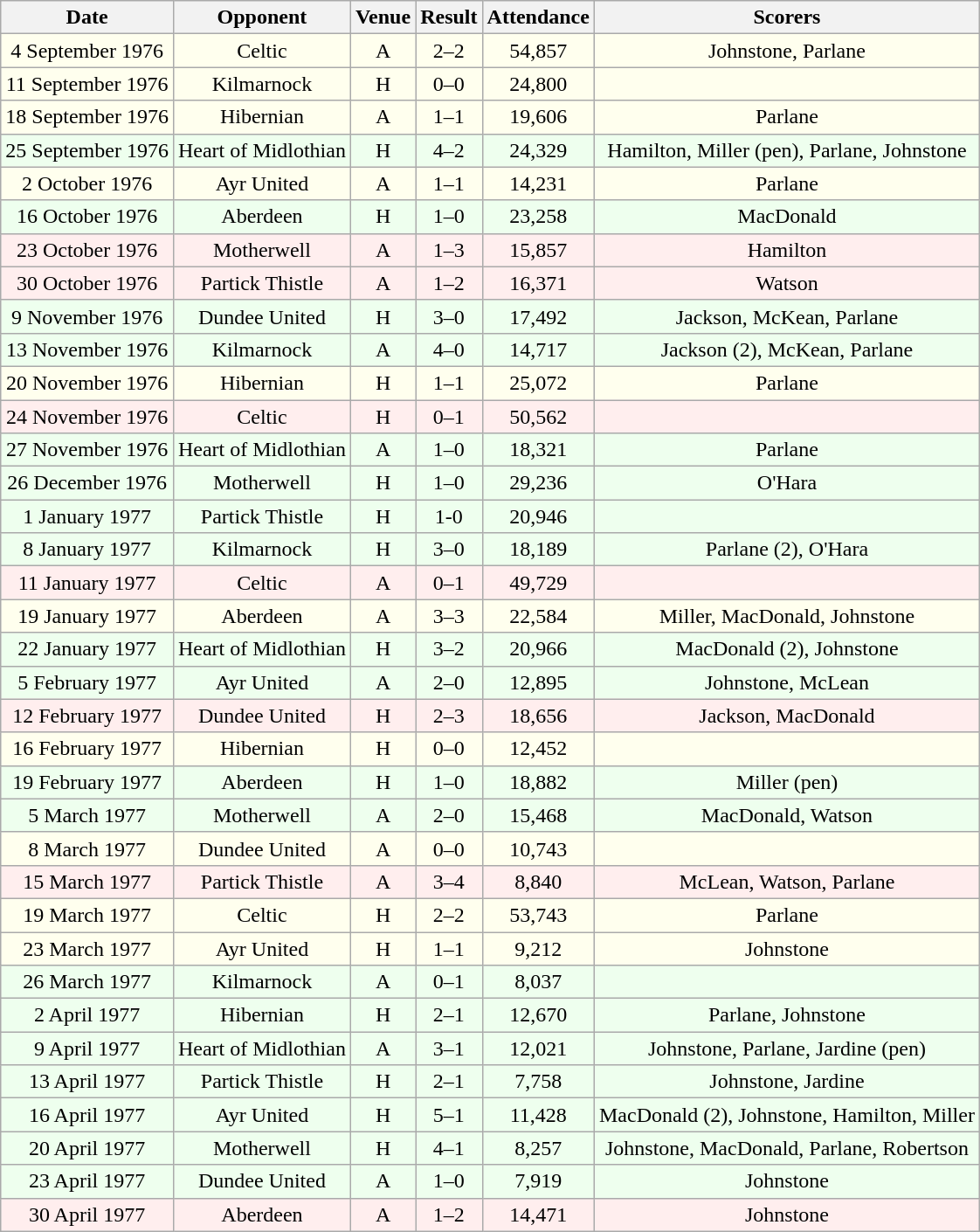<table class="wikitable sortable" style="text-align:center;">
<tr>
<th>Date</th>
<th>Opponent</th>
<th>Venue</th>
<th>Result</th>
<th>Attendance</th>
<th>Scorers</th>
</tr>
<tr style="background:#ffe;">
<td>4 September 1976</td>
<td>Celtic</td>
<td>A</td>
<td>2–2</td>
<td>54,857</td>
<td>Johnstone, Parlane</td>
</tr>
<tr style="background:#ffe;">
<td>11 September 1976</td>
<td>Kilmarnock</td>
<td>H</td>
<td>0–0</td>
<td>24,800</td>
<td></td>
</tr>
<tr style="background:#ffe;">
<td>18 September 1976</td>
<td>Hibernian</td>
<td>A</td>
<td>1–1</td>
<td>19,606</td>
<td>Parlane</td>
</tr>
<tr style="background:#efe;">
<td>25 September 1976</td>
<td>Heart of Midlothian</td>
<td>H</td>
<td>4–2</td>
<td>24,329</td>
<td>Hamilton, Miller (pen), Parlane, Johnstone</td>
</tr>
<tr style="background:#ffe;">
<td>2 October 1976</td>
<td>Ayr United</td>
<td>A</td>
<td>1–1</td>
<td>14,231</td>
<td>Parlane</td>
</tr>
<tr style="background:#efe;">
<td>16 October 1976</td>
<td>Aberdeen</td>
<td>H</td>
<td>1–0</td>
<td>23,258</td>
<td>MacDonald</td>
</tr>
<tr style="background:#fee;">
<td>23 October 1976</td>
<td>Motherwell</td>
<td>A</td>
<td>1–3</td>
<td>15,857</td>
<td>Hamilton</td>
</tr>
<tr style="background:#fee;">
<td>30 October 1976</td>
<td>Partick Thistle</td>
<td>A</td>
<td>1–2</td>
<td>16,371</td>
<td>Watson</td>
</tr>
<tr style="background:#efe;">
<td>9 November 1976</td>
<td>Dundee United</td>
<td>H</td>
<td>3–0</td>
<td>17,492</td>
<td>Jackson, McKean, Parlane</td>
</tr>
<tr style="background:#efe;">
<td>13 November 1976</td>
<td>Kilmarnock</td>
<td>A</td>
<td>4–0</td>
<td>14,717</td>
<td>Jackson (2), McKean, Parlane</td>
</tr>
<tr style="background:#ffe;">
<td>20 November 1976</td>
<td>Hibernian</td>
<td>H</td>
<td>1–1</td>
<td>25,072</td>
<td>Parlane</td>
</tr>
<tr style="background:#fee;">
<td>24 November 1976</td>
<td>Celtic</td>
<td>H</td>
<td>0–1</td>
<td>50,562</td>
<td></td>
</tr>
<tr style="background:#efe;">
<td>27 November 1976</td>
<td>Heart of Midlothian</td>
<td>A</td>
<td>1–0</td>
<td>18,321</td>
<td>Parlane</td>
</tr>
<tr style="background:#efe;">
<td>26 December 1976</td>
<td>Motherwell</td>
<td>H</td>
<td>1–0</td>
<td>29,236</td>
<td>O'Hara</td>
</tr>
<tr style="background:#efe;">
<td>1 January 1977</td>
<td>Partick Thistle</td>
<td>H</td>
<td>1-0</td>
<td>20,946</td>
<td></td>
</tr>
<tr style="background:#efe;">
<td>8 January 1977</td>
<td>Kilmarnock</td>
<td>H</td>
<td>3–0</td>
<td>18,189</td>
<td>Parlane (2), O'Hara</td>
</tr>
<tr style="background:#fee;">
<td>11 January 1977</td>
<td>Celtic</td>
<td>A</td>
<td>0–1</td>
<td>49,729</td>
<td></td>
</tr>
<tr style="background:#ffe;">
<td>19 January 1977</td>
<td>Aberdeen</td>
<td>A</td>
<td>3–3</td>
<td>22,584</td>
<td>Miller, MacDonald, Johnstone</td>
</tr>
<tr style="background:#efe;">
<td>22 January 1977</td>
<td>Heart of Midlothian</td>
<td>H</td>
<td>3–2</td>
<td>20,966</td>
<td>MacDonald (2), Johnstone</td>
</tr>
<tr style="background:#efe;">
<td>5 February 1977</td>
<td>Ayr United</td>
<td>A</td>
<td>2–0</td>
<td>12,895</td>
<td>Johnstone, McLean</td>
</tr>
<tr style="background:#fee;">
<td>12 February 1977</td>
<td>Dundee United</td>
<td>H</td>
<td>2–3</td>
<td>18,656</td>
<td>Jackson, MacDonald</td>
</tr>
<tr style="background:#ffe;">
<td>16 February 1977</td>
<td>Hibernian</td>
<td>H</td>
<td>0–0</td>
<td>12,452</td>
<td></td>
</tr>
<tr style="background:#efe;">
<td>19 February 1977</td>
<td>Aberdeen</td>
<td>H</td>
<td>1–0</td>
<td>18,882</td>
<td>Miller (pen)</td>
</tr>
<tr style="background:#efe;">
<td>5 March 1977</td>
<td>Motherwell</td>
<td>A</td>
<td>2–0</td>
<td>15,468</td>
<td>MacDonald, Watson</td>
</tr>
<tr style="background:#ffe;">
<td>8 March 1977</td>
<td>Dundee United</td>
<td>A</td>
<td>0–0</td>
<td>10,743</td>
<td></td>
</tr>
<tr style="background:#fee;">
<td>15 March 1977</td>
<td>Partick Thistle</td>
<td>A</td>
<td>3–4</td>
<td>8,840</td>
<td>McLean, Watson, Parlane</td>
</tr>
<tr style="background:#ffe;">
<td>19 March 1977</td>
<td>Celtic</td>
<td>H</td>
<td>2–2</td>
<td>53,743</td>
<td>Parlane</td>
</tr>
<tr style="background:#ffe;">
<td>23 March 1977</td>
<td>Ayr United</td>
<td>H</td>
<td>1–1</td>
<td>9,212</td>
<td>Johnstone</td>
</tr>
<tr style="background:#efe;">
<td>26 March 1977</td>
<td>Kilmarnock</td>
<td>A</td>
<td>0–1</td>
<td>8,037</td>
<td></td>
</tr>
<tr style="background:#efe;">
<td>2 April 1977</td>
<td>Hibernian</td>
<td>H</td>
<td>2–1</td>
<td>12,670</td>
<td>Parlane, Johnstone</td>
</tr>
<tr style="background:#efe;">
<td>9 April 1977</td>
<td>Heart of Midlothian</td>
<td>A</td>
<td>3–1</td>
<td>12,021</td>
<td>Johnstone, Parlane, Jardine (pen)</td>
</tr>
<tr style="background:#efe;">
<td>13 April 1977</td>
<td>Partick Thistle</td>
<td>H</td>
<td>2–1</td>
<td>7,758</td>
<td>Johnstone, Jardine</td>
</tr>
<tr style="background:#efe;">
<td>16 April 1977</td>
<td>Ayr United</td>
<td>H</td>
<td>5–1</td>
<td>11,428</td>
<td>MacDonald (2), Johnstone, Hamilton, Miller</td>
</tr>
<tr style="background:#efe;">
<td>20 April 1977</td>
<td>Motherwell</td>
<td>H</td>
<td>4–1</td>
<td>8,257</td>
<td>Johnstone, MacDonald, Parlane, Robertson</td>
</tr>
<tr style="background:#efe;">
<td>23 April 1977</td>
<td>Dundee United</td>
<td>A</td>
<td>1–0</td>
<td>7,919</td>
<td>Johnstone</td>
</tr>
<tr style="background:#fee;">
<td>30 April 1977</td>
<td>Aberdeen</td>
<td>A</td>
<td>1–2</td>
<td>14,471</td>
<td>Johnstone</td>
</tr>
</table>
